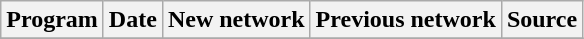<table class="wikitable plainrowheaders sortable" style="text-align:left">
<tr>
<th scope="col">Program</th>
<th scope="col" align="center">Date</th>
<th scope="col">New network</th>
<th scope="col">Previous network</th>
<th scope="col" class="unsortable">Source</th>
</tr>
<tr>
</tr>
</table>
